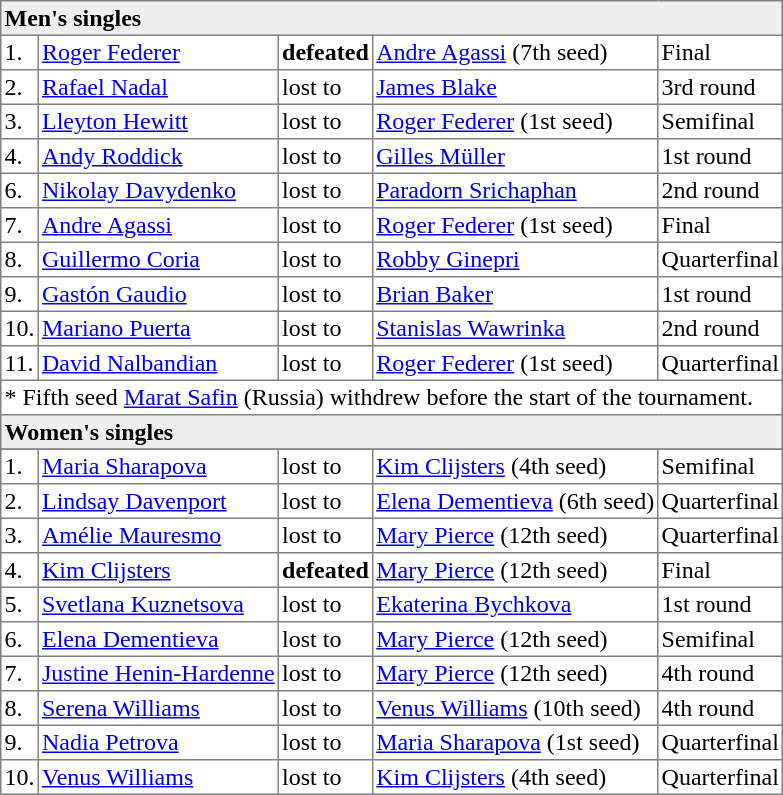<table border=1 cellspacing=0 cellpadding=2 style="border-collapse: collapse;">
<tr bgcolor="#efefef">
<td colspan=5><strong>Men's singles</strong></td>
</tr>
<tr>
<td>1.</td>
<td> <a href='#'>Roger Federer</a></td>
<td><strong>defeated</strong></td>
<td> <a href='#'>Andre Agassi</a> (7th seed)</td>
<td>Final</td>
</tr>
<tr>
<td>2.</td>
<td> <a href='#'>Rafael Nadal</a></td>
<td>lost to</td>
<td> <a href='#'>James Blake</a></td>
<td>3rd round</td>
</tr>
<tr>
<td>3.</td>
<td> <a href='#'>Lleyton Hewitt</a></td>
<td>lost to</td>
<td> <a href='#'>Roger Federer</a> (1st seed)</td>
<td>Semifinal</td>
</tr>
<tr>
<td>4.</td>
<td> <a href='#'>Andy Roddick</a></td>
<td>lost to</td>
<td> <a href='#'>Gilles Müller</a></td>
<td>1st round</td>
</tr>
<tr>
<td>6.</td>
<td> <a href='#'>Nikolay Davydenko</a></td>
<td>lost to</td>
<td> <a href='#'>Paradorn Srichaphan</a></td>
<td>2nd round</td>
</tr>
<tr>
<td>7.</td>
<td> <a href='#'>Andre Agassi</a></td>
<td>lost to</td>
<td> <a href='#'>Roger Federer</a> (1st seed)</td>
<td>Final</td>
</tr>
<tr>
<td>8.</td>
<td> <a href='#'>Guillermo Coria</a></td>
<td>lost to</td>
<td> <a href='#'>Robby Ginepri</a></td>
<td>Quarterfinal</td>
</tr>
<tr>
<td>9.</td>
<td> <a href='#'>Gastón Gaudio</a></td>
<td>lost to</td>
<td> <a href='#'>Brian Baker</a></td>
<td>1st round</td>
</tr>
<tr>
<td>10.</td>
<td> <a href='#'>Mariano Puerta</a></td>
<td>lost to</td>
<td> <a href='#'>Stanislas Wawrinka</a></td>
<td>2nd round</td>
</tr>
<tr>
<td>11.</td>
<td> <a href='#'>David Nalbandian</a></td>
<td>lost to</td>
<td> <a href='#'>Roger Federer</a> (1st seed)</td>
<td>Quarterfinal</td>
</tr>
<tr>
<td colspan=5>* Fifth seed <a href='#'>Marat Safin</a> (Russia) withdrew before the start of the tournament.</td>
</tr>
<tr bgcolor="#efefef">
<td colspan=5><strong>Women's singles</strong></td>
</tr>
<tr>
</tr>
<tr>
<td>1.</td>
<td> <a href='#'>Maria Sharapova</a></td>
<td>lost to</td>
<td> <a href='#'>Kim Clijsters</a> (4th seed)</td>
<td>Semifinal</td>
</tr>
<tr>
<td>2.</td>
<td> <a href='#'>Lindsay Davenport</a></td>
<td>lost to</td>
<td> <a href='#'>Elena Dementieva</a> (6th seed)</td>
<td>Quarterfinal</td>
</tr>
<tr>
<td>3.</td>
<td> <a href='#'>Amélie Mauresmo</a></td>
<td>lost to</td>
<td> <a href='#'>Mary Pierce</a> (12th seed)</td>
<td>Quarterfinal</td>
</tr>
<tr>
<td>4.</td>
<td> <a href='#'>Kim Clijsters</a></td>
<td><strong>defeated</strong></td>
<td> <a href='#'>Mary Pierce</a> (12th seed)</td>
<td>Final</td>
</tr>
<tr>
<td>5.</td>
<td> <a href='#'>Svetlana Kuznetsova</a></td>
<td>lost to</td>
<td> <a href='#'>Ekaterina Bychkova</a></td>
<td>1st round</td>
</tr>
<tr>
<td>6.</td>
<td> <a href='#'>Elena Dementieva</a></td>
<td>lost to</td>
<td> <a href='#'>Mary Pierce</a> (12th seed)</td>
<td>Semifinal</td>
</tr>
<tr>
<td>7.</td>
<td> <a href='#'>Justine Henin-Hardenne</a></td>
<td>lost to</td>
<td> <a href='#'>Mary Pierce</a> (12th seed)</td>
<td>4th round</td>
</tr>
<tr>
<td>8.</td>
<td> <a href='#'>Serena Williams</a></td>
<td>lost to</td>
<td> <a href='#'>Venus Williams</a> (10th seed)</td>
<td>4th round</td>
</tr>
<tr>
<td>9.</td>
<td> <a href='#'>Nadia Petrova</a></td>
<td>lost to</td>
<td> <a href='#'>Maria Sharapova</a> (1st seed)</td>
<td>Quarterfinal</td>
</tr>
<tr>
<td>10.</td>
<td> <a href='#'>Venus Williams</a></td>
<td>lost to</td>
<td> <a href='#'>Kim Clijsters</a> (4th seed)</td>
<td>Quarterfinal</td>
</tr>
</table>
